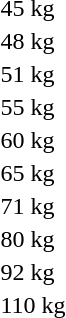<table>
<tr>
<td rowspan=2>45 kg</td>
<td rowspan=2></td>
<td rowspan=2></td>
<td></td>
</tr>
<tr>
<td></td>
</tr>
<tr>
<td rowspan=2>48 kg</td>
<td rowspan=2></td>
<td rowspan=2></td>
<td></td>
</tr>
<tr>
<td></td>
</tr>
<tr>
<td rowspan=2>51 kg</td>
<td rowspan=2></td>
<td rowspan=2></td>
<td></td>
</tr>
<tr>
<td></td>
</tr>
<tr>
<td rowspan=2>55 kg</td>
<td rowspan=2></td>
<td rowspan=2></td>
<td></td>
</tr>
<tr>
<td></td>
</tr>
<tr>
<td rowspan=2>60 kg</td>
<td rowspan=2></td>
<td rowspan=2></td>
<td></td>
</tr>
<tr>
<td></td>
</tr>
<tr>
<td rowspan=2>65 kg</td>
<td rowspan=2></td>
<td rowspan=2></td>
<td></td>
</tr>
<tr>
<td></td>
</tr>
<tr>
<td rowspan=2>71 kg</td>
<td rowspan=2></td>
<td rowspan=2></td>
<td></td>
</tr>
<tr>
<td></td>
</tr>
<tr>
<td rowspan=2>80 kg</td>
<td rowspan=2></td>
<td rowspan=2></td>
<td></td>
</tr>
<tr>
<td></td>
</tr>
<tr>
<td rowspan=2>92 kg</td>
<td rowspan=2></td>
<td rowspan=2></td>
<td></td>
</tr>
<tr>
<td></td>
</tr>
<tr>
<td rowspan=2>110 kg</td>
<td rowspan=2></td>
<td rowspan=2></td>
<td></td>
</tr>
<tr>
<td></td>
</tr>
</table>
